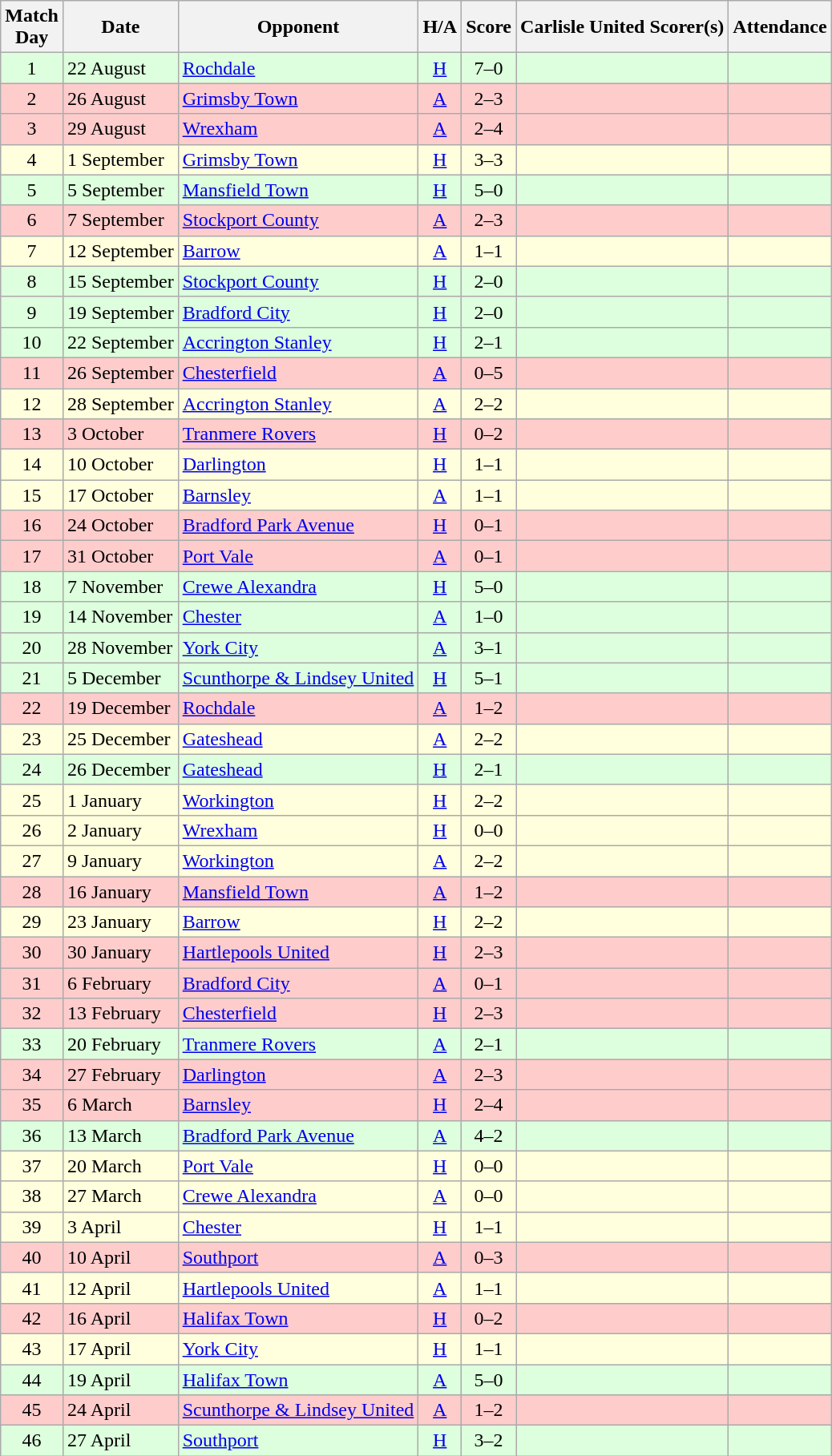<table class="wikitable" style="text-align:center">
<tr>
<th>Match<br> Day</th>
<th>Date</th>
<th>Opponent</th>
<th>H/A</th>
<th>Score</th>
<th>Carlisle United Scorer(s)</th>
<th>Attendance</th>
</tr>
<tr bgcolor=#ddffdd>
<td>1</td>
<td align=left>22 August</td>
<td align=left><a href='#'>Rochdale</a></td>
<td><a href='#'>H</a></td>
<td>7–0</td>
<td align=left></td>
<td></td>
</tr>
<tr bgcolor=#FFCCCC>
<td>2</td>
<td align=left>26 August</td>
<td align=left><a href='#'>Grimsby Town</a></td>
<td><a href='#'>A</a></td>
<td>2–3</td>
<td align=left></td>
<td></td>
</tr>
<tr bgcolor=#FFCCCC>
<td>3</td>
<td align=left>29 August</td>
<td align=left><a href='#'>Wrexham</a></td>
<td><a href='#'>A</a></td>
<td>2–4</td>
<td align=left></td>
<td></td>
</tr>
<tr bgcolor=#ffffdd>
<td>4</td>
<td align=left>1 September</td>
<td align=left><a href='#'>Grimsby Town</a></td>
<td><a href='#'>H</a></td>
<td>3–3</td>
<td align=left></td>
<td></td>
</tr>
<tr bgcolor=#ddffdd>
<td>5</td>
<td align=left>5 September</td>
<td align=left><a href='#'>Mansfield Town</a></td>
<td><a href='#'>H</a></td>
<td>5–0</td>
<td align=left></td>
<td></td>
</tr>
<tr bgcolor=#FFCCCC>
<td>6</td>
<td align=left>7 September</td>
<td align=left><a href='#'>Stockport County</a></td>
<td><a href='#'>A</a></td>
<td>2–3</td>
<td align=left></td>
<td></td>
</tr>
<tr bgcolor=#ffffdd>
<td>7</td>
<td align=left>12 September</td>
<td align=left><a href='#'>Barrow</a></td>
<td><a href='#'>A</a></td>
<td>1–1</td>
<td align=left></td>
<td></td>
</tr>
<tr bgcolor=#ddffdd>
<td>8</td>
<td align=left>15 September</td>
<td align=left><a href='#'>Stockport County</a></td>
<td><a href='#'>H</a></td>
<td>2–0</td>
<td align=left></td>
<td></td>
</tr>
<tr bgcolor=#ddffdd>
<td>9</td>
<td align=left>19 September</td>
<td align=left><a href='#'>Bradford City</a></td>
<td><a href='#'>H</a></td>
<td>2–0</td>
<td align=left></td>
<td></td>
</tr>
<tr bgcolor=#ddffdd>
<td>10</td>
<td align=left>22 September</td>
<td align=left><a href='#'>Accrington Stanley</a></td>
<td><a href='#'>H</a></td>
<td>2–1</td>
<td align=left></td>
<td></td>
</tr>
<tr bgcolor=#FFCCCC>
<td>11</td>
<td align=left>26 September</td>
<td align=left><a href='#'>Chesterfield</a></td>
<td><a href='#'>A</a></td>
<td>0–5</td>
<td align=left></td>
<td></td>
</tr>
<tr bgcolor=#ffffdd>
<td>12</td>
<td align=left>28 September</td>
<td align=left><a href='#'>Accrington Stanley</a></td>
<td><a href='#'>A</a></td>
<td>2–2</td>
<td align=left></td>
<td></td>
</tr>
<tr bgcolor=#FFCCCC>
<td>13</td>
<td align=left>3 October</td>
<td align=left><a href='#'>Tranmere Rovers</a></td>
<td><a href='#'>H</a></td>
<td>0–2</td>
<td align=left></td>
<td></td>
</tr>
<tr bgcolor=#ffffdd>
<td>14</td>
<td align=left>10 October</td>
<td align=left><a href='#'>Darlington</a></td>
<td><a href='#'>H</a></td>
<td>1–1</td>
<td align=left></td>
<td></td>
</tr>
<tr bgcolor=#ffffdd>
<td>15</td>
<td align=left>17 October</td>
<td align=left><a href='#'>Barnsley</a></td>
<td><a href='#'>A</a></td>
<td>1–1</td>
<td align=left></td>
<td></td>
</tr>
<tr bgcolor=#FFCCCC>
<td>16</td>
<td align=left>24 October</td>
<td align=left><a href='#'>Bradford Park Avenue</a></td>
<td><a href='#'>H</a></td>
<td>0–1</td>
<td align=left></td>
<td></td>
</tr>
<tr bgcolor=#FFCCCC>
<td>17</td>
<td align=left>31 October</td>
<td align=left><a href='#'>Port Vale</a></td>
<td><a href='#'>A</a></td>
<td>0–1</td>
<td align=left></td>
<td></td>
</tr>
<tr bgcolor=#ddffdd>
<td>18</td>
<td align=left>7 November</td>
<td align=left><a href='#'>Crewe Alexandra</a></td>
<td><a href='#'>H</a></td>
<td>5–0</td>
<td align=left></td>
<td></td>
</tr>
<tr bgcolor=#ddffdd>
<td>19</td>
<td align=left>14 November</td>
<td align=left><a href='#'>Chester</a></td>
<td><a href='#'>A</a></td>
<td>1–0</td>
<td align=left></td>
<td></td>
</tr>
<tr bgcolor=#ddffdd>
<td>20</td>
<td align=left>28 November</td>
<td align=left><a href='#'>York City</a></td>
<td><a href='#'>A</a></td>
<td>3–1</td>
<td align=left></td>
<td></td>
</tr>
<tr bgcolor=#ddffdd>
<td>21</td>
<td align=left>5 December</td>
<td align=left><a href='#'>Scunthorpe & Lindsey United</a></td>
<td><a href='#'>H</a></td>
<td>5–1</td>
<td align=left></td>
<td></td>
</tr>
<tr bgcolor=#FFCCCC>
<td>22</td>
<td align=left>19 December</td>
<td align=left><a href='#'>Rochdale</a></td>
<td><a href='#'>A</a></td>
<td>1–2</td>
<td align=left></td>
<td></td>
</tr>
<tr bgcolor=#ffffdd>
<td>23</td>
<td align=left>25 December</td>
<td align=left><a href='#'>Gateshead</a></td>
<td><a href='#'>A</a></td>
<td>2–2</td>
<td align=left></td>
<td></td>
</tr>
<tr bgcolor=#ddffdd>
<td>24</td>
<td align=left>26 December</td>
<td align=left><a href='#'>Gateshead</a></td>
<td><a href='#'>H</a></td>
<td>2–1</td>
<td align=left></td>
<td></td>
</tr>
<tr bgcolor=#ffffdd>
<td>25</td>
<td align=left>1 January</td>
<td align=left><a href='#'>Workington</a></td>
<td><a href='#'>H</a></td>
<td>2–2</td>
<td align=left></td>
<td></td>
</tr>
<tr bgcolor=#ffffdd>
<td>26</td>
<td align=left>2 January</td>
<td align=left><a href='#'>Wrexham</a></td>
<td><a href='#'>H</a></td>
<td>0–0</td>
<td align=left></td>
<td></td>
</tr>
<tr bgcolor=#ffffdd>
<td>27</td>
<td align=left>9 January</td>
<td align=left><a href='#'>Workington</a></td>
<td><a href='#'>A</a></td>
<td>2–2</td>
<td align=left></td>
<td></td>
</tr>
<tr bgcolor=#FFCCCC>
<td>28</td>
<td align=left>16 January</td>
<td align=left><a href='#'>Mansfield Town</a></td>
<td><a href='#'>A</a></td>
<td>1–2</td>
<td align=left></td>
<td></td>
</tr>
<tr bgcolor=#ffffdd>
<td>29</td>
<td align=left>23 January</td>
<td align=left><a href='#'>Barrow</a></td>
<td><a href='#'>H</a></td>
<td>2–2</td>
<td align=left></td>
<td></td>
</tr>
<tr bgcolor=#FFCCCC>
<td>30</td>
<td align=left>30 January</td>
<td align=left><a href='#'>Hartlepools United</a></td>
<td><a href='#'>H</a></td>
<td>2–3</td>
<td align=left></td>
<td></td>
</tr>
<tr bgcolor=#FFCCCC>
<td>31</td>
<td align=left>6 February</td>
<td align=left><a href='#'>Bradford City</a></td>
<td><a href='#'>A</a></td>
<td>0–1</td>
<td align=left></td>
<td></td>
</tr>
<tr bgcolor=#FFCCCC>
<td>32</td>
<td align=left>13 February</td>
<td align=left><a href='#'>Chesterfield</a></td>
<td><a href='#'>H</a></td>
<td>2–3</td>
<td align=left></td>
<td></td>
</tr>
<tr bgcolor=#ddffdd>
<td>33</td>
<td align=left>20 February</td>
<td align=left><a href='#'>Tranmere Rovers</a></td>
<td><a href='#'>A</a></td>
<td>2–1</td>
<td align=left></td>
<td></td>
</tr>
<tr bgcolor=#FFCCCC>
<td>34</td>
<td align=left>27 February</td>
<td align=left><a href='#'>Darlington</a></td>
<td><a href='#'>A</a></td>
<td>2–3</td>
<td align=left></td>
<td></td>
</tr>
<tr bgcolor=#FFCCCC>
<td>35</td>
<td align=left>6 March</td>
<td align=left><a href='#'>Barnsley</a></td>
<td><a href='#'>H</a></td>
<td>2–4</td>
<td align=left></td>
<td></td>
</tr>
<tr bgcolor=#ddffdd>
<td>36</td>
<td align=left>13 March</td>
<td align=left><a href='#'>Bradford Park Avenue</a></td>
<td><a href='#'>A</a></td>
<td>4–2</td>
<td align=left></td>
<td></td>
</tr>
<tr bgcolor=#ffffdd>
<td>37</td>
<td align=left>20 March</td>
<td align=left><a href='#'>Port Vale</a></td>
<td><a href='#'>H</a></td>
<td>0–0</td>
<td align=left></td>
<td></td>
</tr>
<tr bgcolor=#ffffdd>
<td>38</td>
<td align=left>27 March</td>
<td align=left><a href='#'>Crewe Alexandra</a></td>
<td><a href='#'>A</a></td>
<td>0–0</td>
<td align=left></td>
<td></td>
</tr>
<tr bgcolor=#ffffdd>
<td>39</td>
<td align=left>3 April</td>
<td align=left><a href='#'>Chester</a></td>
<td><a href='#'>H</a></td>
<td>1–1</td>
<td align=left></td>
<td></td>
</tr>
<tr bgcolor=#FFCCCC>
<td>40</td>
<td align=left>10 April</td>
<td align=left><a href='#'>Southport</a></td>
<td><a href='#'>A</a></td>
<td>0–3</td>
<td align=left></td>
<td></td>
</tr>
<tr bgcolor=#ffffdd>
<td>41</td>
<td align=left>12 April</td>
<td align=left><a href='#'>Hartlepools United</a></td>
<td><a href='#'>A</a></td>
<td>1–1</td>
<td align=left></td>
<td></td>
</tr>
<tr bgcolor=#FFCCCC>
<td>42</td>
<td align=left>16 April</td>
<td align=left><a href='#'>Halifax Town</a></td>
<td><a href='#'>H</a></td>
<td>0–2</td>
<td align=left></td>
<td></td>
</tr>
<tr bgcolor=#ffffdd>
<td>43</td>
<td align=left>17 April</td>
<td align=left><a href='#'>York City</a></td>
<td><a href='#'>H</a></td>
<td>1–1</td>
<td align=left></td>
<td></td>
</tr>
<tr bgcolor=#ddffdd>
<td>44</td>
<td align=left>19 April</td>
<td align=left><a href='#'>Halifax Town</a></td>
<td><a href='#'>A</a></td>
<td>5–0</td>
<td align=left></td>
<td></td>
</tr>
<tr bgcolor=#FFCCCC>
<td>45</td>
<td align=left>24 April</td>
<td align=left><a href='#'>Scunthorpe & Lindsey United</a></td>
<td><a href='#'>A</a></td>
<td>1–2</td>
<td align=left></td>
<td></td>
</tr>
<tr bgcolor=#ddffdd>
<td>46</td>
<td align=left>27 April</td>
<td align=left><a href='#'>Southport</a></td>
<td><a href='#'>H</a></td>
<td>3–2</td>
<td align=left></td>
<td></td>
</tr>
</table>
